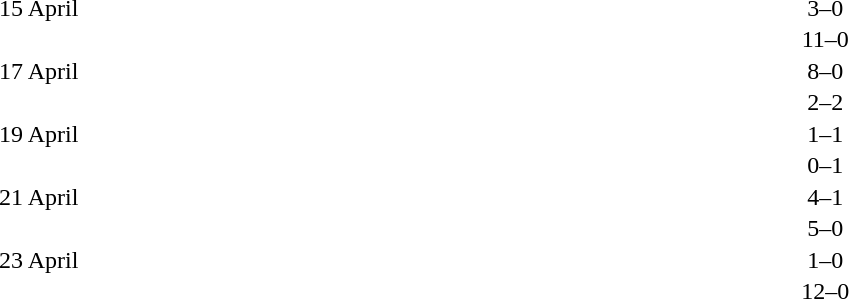<table cellspacing=1 width=70%>
<tr>
<th width=25%></th>
<th width=30%></th>
<th width=15%></th>
<th width=30%></th>
</tr>
<tr>
<td>15 April</td>
<td align=right></td>
<td align=center>3–0</td>
<td></td>
</tr>
<tr>
<td></td>
<td align=right></td>
<td align=center>11–0</td>
<td></td>
</tr>
<tr>
<td>17 April</td>
<td align=right></td>
<td align=center>8–0</td>
<td></td>
</tr>
<tr>
<td></td>
<td align=right></td>
<td align=center>2–2</td>
<td></td>
</tr>
<tr>
<td>19 April</td>
<td align=right></td>
<td align=center>1–1</td>
<td></td>
</tr>
<tr>
<td></td>
<td align=right></td>
<td align=center>0–1</td>
<td></td>
</tr>
<tr>
<td>21 April</td>
<td align=right></td>
<td align=center>4–1</td>
<td></td>
</tr>
<tr>
<td></td>
<td align=right></td>
<td align=center>5–0</td>
<td></td>
</tr>
<tr>
<td>23 April</td>
<td align=right></td>
<td align=center>1–0</td>
<td></td>
</tr>
<tr>
<td></td>
<td align=right></td>
<td align=center>12–0</td>
<td></td>
</tr>
</table>
